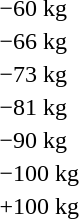<table>
<tr>
<td>−60 kg</td>
<td></td>
<td></td>
<td><br></td>
</tr>
<tr>
<td>−66 kg</td>
<td></td>
<td></td>
<td><br></td>
</tr>
<tr>
<td>−73 kg</td>
<td></td>
<td></td>
<td><br></td>
</tr>
<tr>
<td>−81 kg</td>
<td></td>
<td></td>
<td><br></td>
</tr>
<tr>
<td>−90 kg</td>
<td></td>
<td></td>
<td><br></td>
</tr>
<tr>
<td>−100 kg</td>
<td></td>
<td></td>
<td><br></td>
</tr>
<tr>
<td>+100 kg</td>
<td></td>
<td></td>
<td><br></td>
</tr>
<tr>
</tr>
</table>
